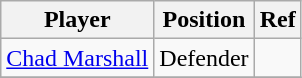<table class=wikitable>
<tr>
<th>Player</th>
<th>Position</th>
<th>Ref</th>
</tr>
<tr>
<td><a href='#'>Chad Marshall</a></td>
<td>Defender</td>
<td></td>
</tr>
<tr>
</tr>
</table>
